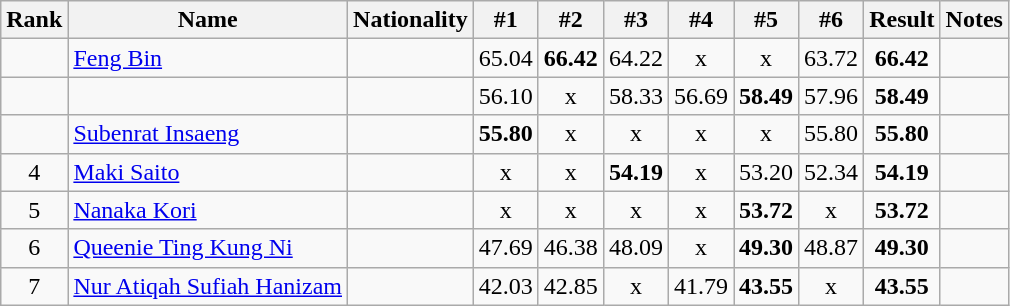<table class="wikitable sortable" style="text-align:center">
<tr>
<th>Rank</th>
<th>Name</th>
<th>Nationality</th>
<th>#1</th>
<th>#2</th>
<th>#3</th>
<th>#4</th>
<th>#5</th>
<th>#6</th>
<th>Result</th>
<th>Notes</th>
</tr>
<tr>
<td></td>
<td align=left><a href='#'>Feng Bin</a></td>
<td align=left></td>
<td>65.04</td>
<td><strong>66.42</strong></td>
<td>64.22</td>
<td>x</td>
<td>x</td>
<td>63.72</td>
<td><strong>66.42</strong></td>
<td></td>
</tr>
<tr>
<td></td>
<td align=left></td>
<td align=left></td>
<td>56.10</td>
<td>x</td>
<td>58.33</td>
<td>56.69</td>
<td><strong>58.49</strong></td>
<td>57.96</td>
<td><strong>58.49</strong></td>
<td></td>
</tr>
<tr>
<td></td>
<td align=left><a href='#'>Subenrat Insaeng</a></td>
<td align=left></td>
<td><strong>55.80</strong></td>
<td>x</td>
<td>x</td>
<td>x</td>
<td>x</td>
<td>55.80</td>
<td><strong>55.80</strong></td>
<td></td>
</tr>
<tr>
<td>4</td>
<td align=left><a href='#'>Maki Saito</a></td>
<td align=left></td>
<td>x</td>
<td>x</td>
<td><strong>54.19</strong></td>
<td>x</td>
<td>53.20</td>
<td>52.34</td>
<td><strong>54.19</strong></td>
<td></td>
</tr>
<tr>
<td>5</td>
<td align=left><a href='#'>Nanaka Kori</a></td>
<td align=left></td>
<td>x</td>
<td>x</td>
<td>x</td>
<td>x</td>
<td><strong>53.72</strong></td>
<td>x</td>
<td><strong>53.72</strong></td>
<td></td>
</tr>
<tr>
<td>6</td>
<td align=left><a href='#'>Queenie Ting Kung Ni</a></td>
<td align=left></td>
<td>47.69</td>
<td>46.38</td>
<td>48.09</td>
<td>x</td>
<td><strong>49.30</strong></td>
<td>48.87</td>
<td><strong>49.30</strong></td>
<td></td>
</tr>
<tr>
<td>7</td>
<td align=left><a href='#'>Nur Atiqah Sufiah Hanizam</a></td>
<td align=left></td>
<td>42.03</td>
<td>42.85</td>
<td>x</td>
<td>41.79</td>
<td><strong>43.55</strong></td>
<td>x</td>
<td><strong>43.55</strong></td>
<td></td>
</tr>
</table>
